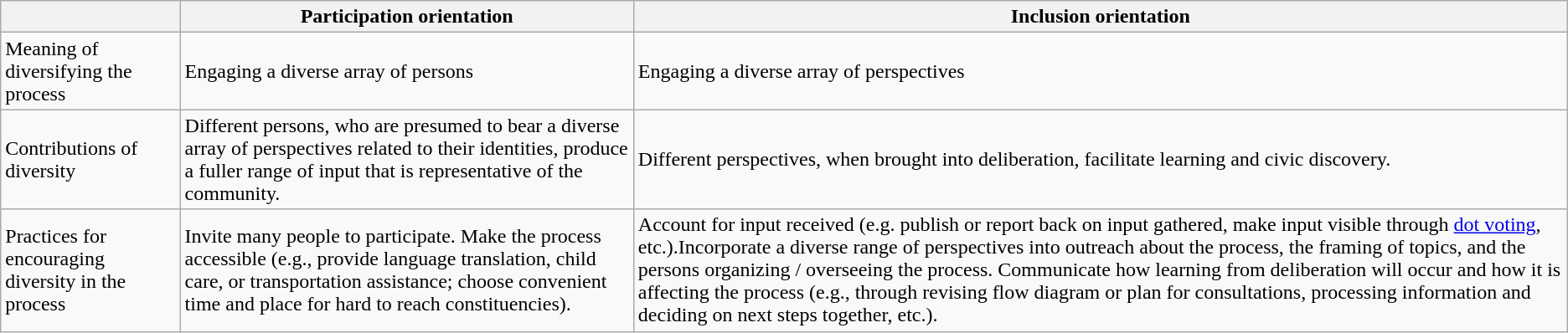<table class="wikitable">
<tr>
<th></th>
<th>Participation orientation</th>
<th>Inclusion orientation</th>
</tr>
<tr>
<td>Meaning of diversifying the process</td>
<td>Engaging a diverse array of persons</td>
<td>Engaging a diverse array of perspectives</td>
</tr>
<tr>
<td>Contributions of diversity</td>
<td>Different persons, who are presumed to bear a diverse array of perspectives related to their identities, produce a fuller range of input that is representative of the community.</td>
<td>Different perspectives, when brought into deliberation, facilitate learning and civic discovery.</td>
</tr>
<tr>
<td>Practices for encouraging diversity in the process</td>
<td>Invite many people to participate. Make the process accessible (e.g., provide language translation, child care, or transportation assistance; choose convenient time and place for hard to reach constituencies).</td>
<td>Account for input received (e.g. publish or report back on input gathered, make input visible through <a href='#'>dot voting</a>, etc.).Incorporate a diverse range of perspectives into outreach about the process, the framing of topics, and the persons organizing / overseeing the process. Communicate how learning from deliberation will occur and how it is affecting the process (e.g., through revising flow diagram or plan for consultations, processing information and deciding on next steps together, etc.).</td>
</tr>
</table>
